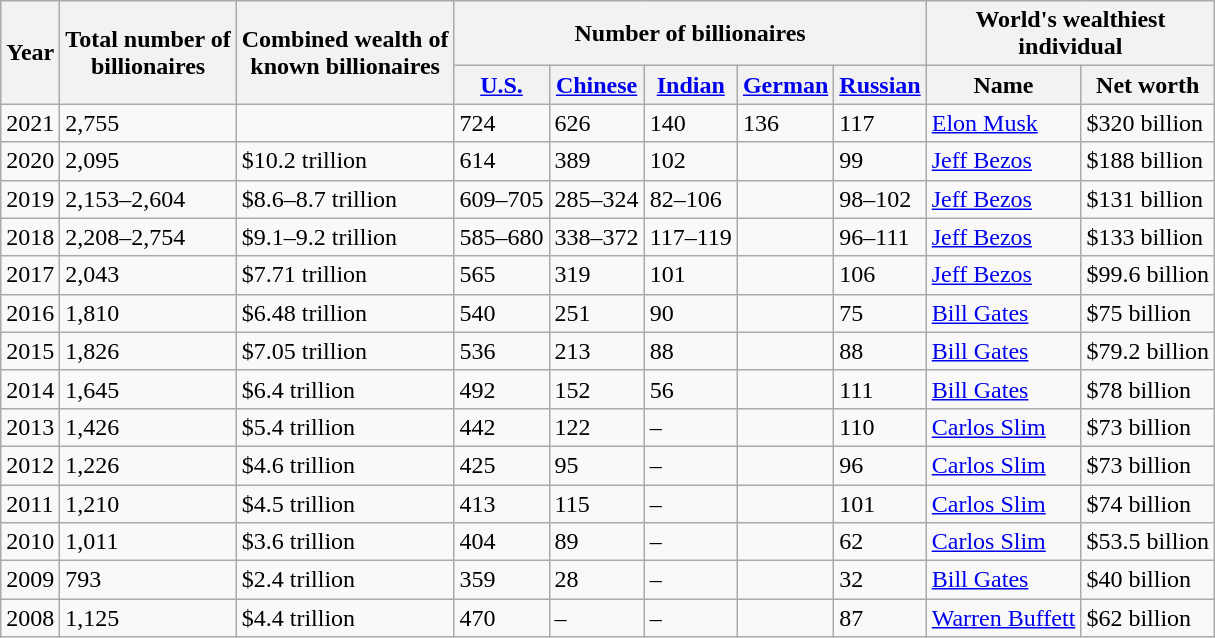<table class="wikitable sortable">
<tr>
<th rowspan=2>Year</th>
<th rowspan=2>Total number of<br>billionaires</th>
<th rowspan=2>Combined wealth of<br>known billionaires</th>
<th colspan=5>Number of billionaires</th>
<th colspan="2">World's wealthiest<br>individual</th>
</tr>
<tr>
<th><a href='#'>U.S.</a></th>
<th><a href='#'>Chinese</a></th>
<th><a href='#'>Indian</a></th>
<th><a href='#'>German</a></th>
<th><a href='#'>Russian</a></th>
<th>Name</th>
<th>Net worth</th>
</tr>
<tr>
<td>2021</td>
<td>2,755</td>
<td></td>
<td>724</td>
<td>626</td>
<td>140</td>
<td>136</td>
<td>117</td>
<td><a href='#'>Elon Musk</a></td>
<td>$320 billion</td>
</tr>
<tr>
<td>2020</td>
<td>2,095</td>
<td>$10.2 trillion</td>
<td>614</td>
<td>389</td>
<td>102</td>
<td></td>
<td>99</td>
<td><a href='#'>Jeff Bezos</a></td>
<td>$188 billion</td>
</tr>
<tr>
<td>2019</td>
<td>2,153–2,604</td>
<td>$8.6–8.7 trillion</td>
<td>609–705</td>
<td>285–324</td>
<td>82–106</td>
<td></td>
<td>98–102</td>
<td><a href='#'>Jeff Bezos</a></td>
<td>$131 billion</td>
</tr>
<tr>
<td>2018</td>
<td>2,208–2,754</td>
<td>$9.1–9.2 trillion</td>
<td>585–680</td>
<td>338–372</td>
<td>117–119</td>
<td></td>
<td>96–111</td>
<td><a href='#'>Jeff Bezos</a></td>
<td>$133 billion</td>
</tr>
<tr>
<td>2017</td>
<td>2,043</td>
<td>$7.71 trillion</td>
<td>565</td>
<td>319</td>
<td>101</td>
<td></td>
<td>106</td>
<td><a href='#'>Jeff Bezos</a></td>
<td>$99.6 billion</td>
</tr>
<tr>
<td>2016</td>
<td>1,810</td>
<td>$6.48 trillion</td>
<td>540</td>
<td>251</td>
<td>90</td>
<td></td>
<td>75</td>
<td><a href='#'>Bill Gates</a></td>
<td>$75 billion</td>
</tr>
<tr>
<td>2015</td>
<td>1,826</td>
<td>$7.05 trillion</td>
<td>536</td>
<td>213</td>
<td>88</td>
<td></td>
<td>88</td>
<td><a href='#'>Bill Gates</a></td>
<td>$79.2 billion</td>
</tr>
<tr>
<td>2014</td>
<td>1,645</td>
<td>$6.4 trillion</td>
<td>492</td>
<td>152</td>
<td>56</td>
<td></td>
<td>111</td>
<td><a href='#'>Bill Gates</a></td>
<td>$78 billion</td>
</tr>
<tr>
<td>2013</td>
<td>1,426</td>
<td>$5.4 trillion</td>
<td>442</td>
<td>122</td>
<td>–</td>
<td></td>
<td>110</td>
<td><a href='#'>Carlos Slim</a></td>
<td>$73 billion</td>
</tr>
<tr>
<td>2012</td>
<td>1,226</td>
<td>$4.6 trillion</td>
<td>425</td>
<td>95</td>
<td>–</td>
<td></td>
<td>96</td>
<td><a href='#'>Carlos Slim</a></td>
<td>$73 billion</td>
</tr>
<tr>
<td>2011</td>
<td>1,210</td>
<td>$4.5 trillion</td>
<td>413</td>
<td>115</td>
<td>–</td>
<td></td>
<td>101</td>
<td><a href='#'>Carlos Slim</a></td>
<td>$74 billion</td>
</tr>
<tr>
<td>2010</td>
<td>1,011</td>
<td>$3.6 trillion</td>
<td>404</td>
<td>89</td>
<td>–</td>
<td></td>
<td>62</td>
<td><a href='#'>Carlos Slim</a></td>
<td>$53.5 billion</td>
</tr>
<tr>
<td>2009</td>
<td>793</td>
<td>$2.4 trillion</td>
<td>359</td>
<td>28</td>
<td>–</td>
<td></td>
<td>32</td>
<td><a href='#'>Bill Gates</a></td>
<td>$40 billion</td>
</tr>
<tr>
<td>2008</td>
<td>1,125</td>
<td>$4.4 trillion</td>
<td>470</td>
<td>–</td>
<td>–</td>
<td></td>
<td>87</td>
<td><a href='#'>Warren Buffett</a></td>
<td>$62 billion</td>
</tr>
</table>
